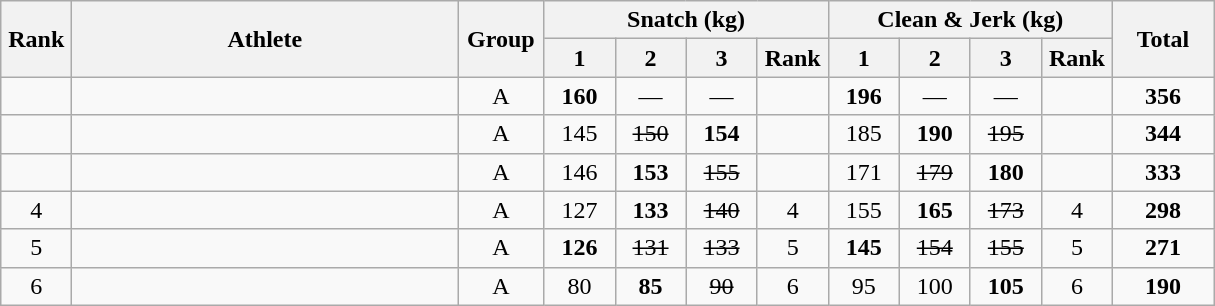<table class = "wikitable" style="text-align:center;">
<tr>
<th rowspan=2 width=40>Rank</th>
<th rowspan=2 width=250>Athlete</th>
<th rowspan=2 width=50>Group</th>
<th colspan=4>Snatch (kg)</th>
<th colspan=4>Clean & Jerk (kg)</th>
<th rowspan=2 width=60>Total</th>
</tr>
<tr>
<th width=40>1</th>
<th width=40>2</th>
<th width=40>3</th>
<th width=40>Rank</th>
<th width=40>1</th>
<th width=40>2</th>
<th width=40>3</th>
<th width=40>Rank</th>
</tr>
<tr>
<td></td>
<td align=left></td>
<td>A</td>
<td><strong>160</strong></td>
<td>—</td>
<td>—</td>
<td></td>
<td><strong>196</strong></td>
<td>—</td>
<td>—</td>
<td></td>
<td><strong>356</strong></td>
</tr>
<tr>
<td></td>
<td align=left></td>
<td>A</td>
<td>145</td>
<td><s>150</s></td>
<td><strong>154</strong></td>
<td></td>
<td>185</td>
<td><strong>190</strong></td>
<td><s>195</s></td>
<td></td>
<td><strong>344</strong></td>
</tr>
<tr>
<td></td>
<td align=left></td>
<td>A</td>
<td>146</td>
<td><strong>153</strong></td>
<td><s>155</s></td>
<td></td>
<td>171</td>
<td><s>179</s></td>
<td><strong>180</strong></td>
<td></td>
<td><strong>333</strong></td>
</tr>
<tr>
<td>4</td>
<td align=left></td>
<td>A</td>
<td>127</td>
<td><strong>133</strong></td>
<td><s>140</s></td>
<td>4</td>
<td>155</td>
<td><strong>165</strong></td>
<td><s>173</s></td>
<td>4</td>
<td><strong>298</strong></td>
</tr>
<tr>
<td>5</td>
<td align=left></td>
<td>A</td>
<td><strong>126</strong></td>
<td><s>131</s></td>
<td><s>133</s></td>
<td>5</td>
<td><strong>145</strong></td>
<td><s>154</s></td>
<td><s>155</s></td>
<td>5</td>
<td><strong>271</strong></td>
</tr>
<tr>
<td>6</td>
<td align=left></td>
<td>A</td>
<td>80</td>
<td><strong>85</strong></td>
<td><s>90</s></td>
<td>6</td>
<td>95</td>
<td>100</td>
<td><strong>105</strong></td>
<td>6</td>
<td><strong>190</strong></td>
</tr>
</table>
